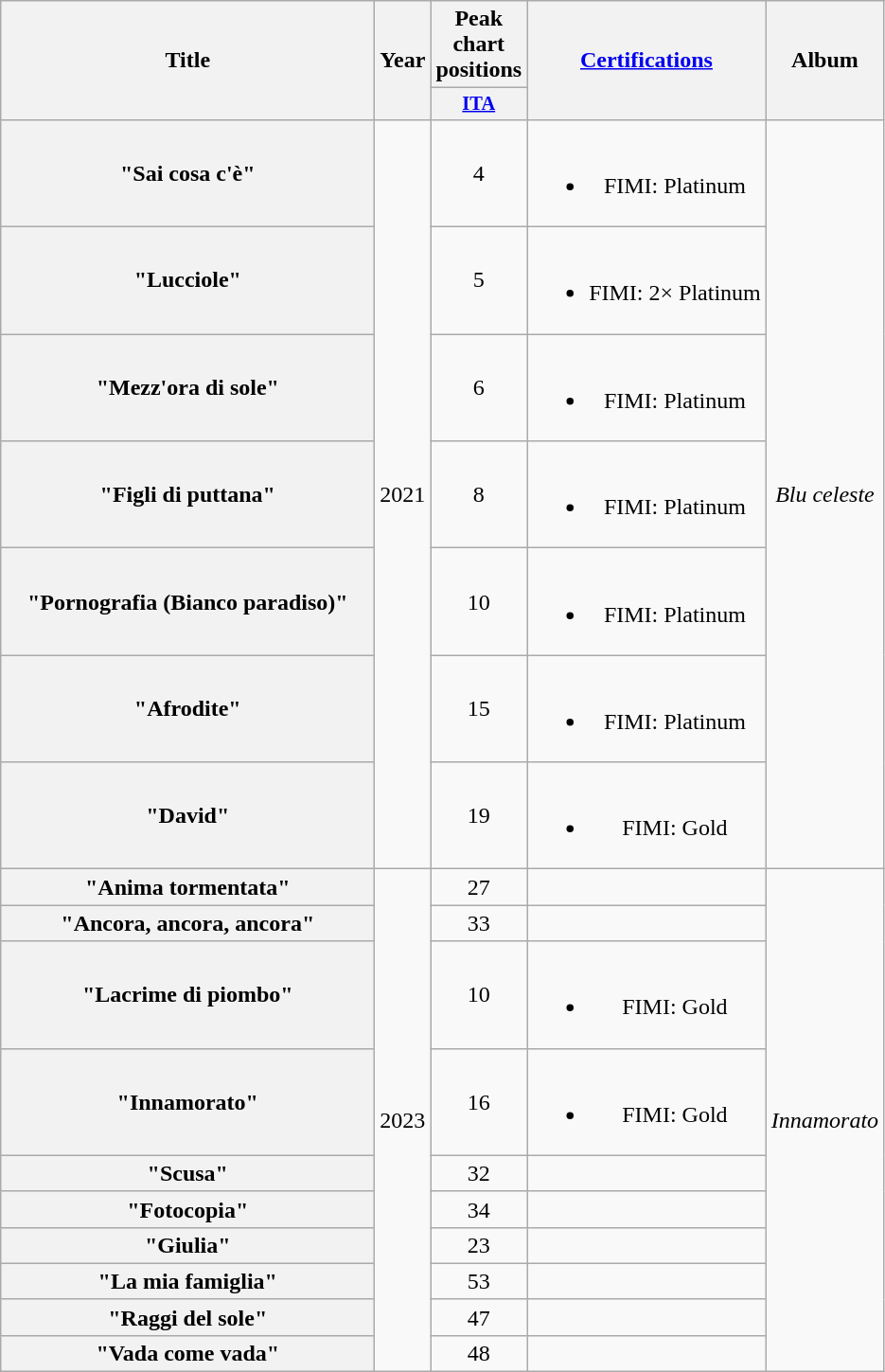<table class="wikitable plainrowheaders" style="text-align:center;">
<tr>
<th scope="col" rowspan="2" style="width:16em;">Title</th>
<th scope="col" rowspan="2" style="width:1em;">Year</th>
<th scope="col" colspan="1">Peak chart positions</th>
<th scope="col" rowspan="2"><a href='#'>Certifications</a></th>
<th scope="col" rowspan="2">Album</th>
</tr>
<tr>
<th scope="col" style="width:3em;font-size:85%;"><a href='#'>ITA</a><br></th>
</tr>
<tr>
<th scope="row">"Sai cosa c'è"</th>
<td rowspan="7">2021</td>
<td>4</td>
<td><br><ul><li>FIMI: Platinum</li></ul></td>
<td rowspan=7><em>Blu celeste</em></td>
</tr>
<tr>
<th scope="row">"Lucciole"</th>
<td>5</td>
<td><br><ul><li>FIMI: 2× Platinum</li></ul></td>
</tr>
<tr>
<th scope="row">"Mezz'ora di sole"</th>
<td>6</td>
<td><br><ul><li>FIMI: Platinum</li></ul></td>
</tr>
<tr>
<th scope="row">"Figli di puttana"</th>
<td>8</td>
<td><br><ul><li>FIMI: Platinum</li></ul></td>
</tr>
<tr>
<th scope="row">"Pornografia (Bianco paradiso)"</th>
<td>10</td>
<td><br><ul><li>FIMI: Platinum</li></ul></td>
</tr>
<tr>
<th scope="row">"Afrodite"</th>
<td>15</td>
<td><br><ul><li>FIMI: Platinum</li></ul></td>
</tr>
<tr>
<th scope="row">"David"</th>
<td>19</td>
<td><br><ul><li>FIMI: Gold</li></ul></td>
</tr>
<tr>
<th scope="row">"Anima tormentata"</th>
<td rowspan="10">2023</td>
<td>27</td>
<td></td>
<td rowspan="10"><em>Innamorato</em></td>
</tr>
<tr>
<th scope="row">"Ancora, ancora, ancora"</th>
<td>33</td>
<td></td>
</tr>
<tr>
<th scope="row">"Lacrime di piombo"</th>
<td>10</td>
<td><br><ul><li>FIMI: Gold</li></ul></td>
</tr>
<tr>
<th scope="row">"Innamorato"</th>
<td>16</td>
<td><br><ul><li>FIMI: Gold</li></ul></td>
</tr>
<tr>
<th scope="row">"Scusa"</th>
<td>32</td>
<td></td>
</tr>
<tr>
<th scope="row">"Fotocopia"</th>
<td>34</td>
<td></td>
</tr>
<tr>
<th scope="row">"Giulia"</th>
<td>23</td>
<td></td>
</tr>
<tr>
<th scope="row">"La mia famiglia"</th>
<td>53</td>
<td></td>
</tr>
<tr>
<th scope="row">"Raggi del sole"</th>
<td>47</td>
<td></td>
</tr>
<tr>
<th scope="row">"Vada come vada"</th>
<td>48</td>
<td></td>
</tr>
</table>
